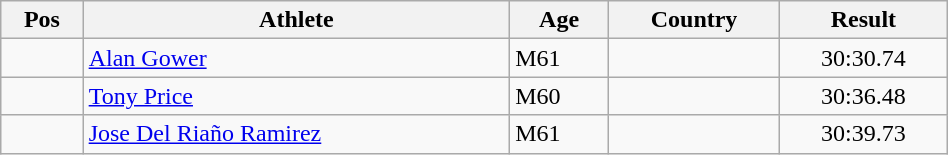<table class="wikitable"  style="text-align:center; width:50%;">
<tr>
<th>Pos</th>
<th>Athlete</th>
<th>Age</th>
<th>Country</th>
<th>Result</th>
</tr>
<tr>
<td align=center></td>
<td align=left><a href='#'>Alan Gower</a></td>
<td align=left>M61</td>
<td align=left></td>
<td>30:30.74</td>
</tr>
<tr>
<td align=center></td>
<td align=left><a href='#'>Tony Price</a></td>
<td align=left>M60</td>
<td align=left></td>
<td>30:36.48</td>
</tr>
<tr>
<td align=center></td>
<td align=left><a href='#'>Jose Del Riaño Ramirez</a></td>
<td align=left>M61</td>
<td align=left></td>
<td>30:39.73</td>
</tr>
</table>
